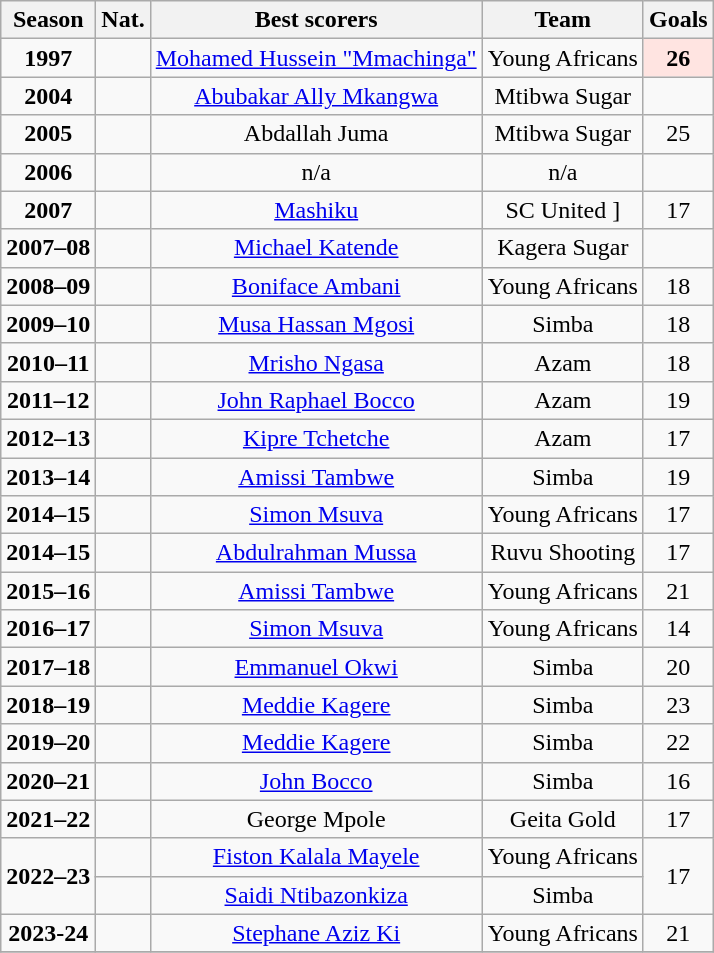<table class="wikitable" style="text-align:center;">
<tr>
<th>Season</th>
<th>Nat.</th>
<th>Best scorers</th>
<th>Team</th>
<th>Goals</th>
</tr>
<tr>
<td><strong>1997</strong></td>
<td></td>
<td><a href='#'>Mohamed Hussein "Mmachinga"</a></td>
<td>Young Africans</td>
<td bgcolor=mistyrose><strong>26</strong></td>
</tr>
<tr>
<td><strong>2004</strong></td>
<td></td>
<td><a href='#'>Abubakar Ally Mkangwa</a></td>
<td>Mtibwa Sugar</td>
<td></td>
</tr>
<tr>
<td><strong>2005</strong></td>
<td></td>
<td>Abdallah Juma</td>
<td>Mtibwa Sugar</td>
<td>25</td>
</tr>
<tr>
<td><strong>2006</strong></td>
<td></td>
<td>n/a</td>
<td>n/a</td>
<td></td>
</tr>
<tr>
<td><strong>2007</strong></td>
<td></td>
<td><a href='#'>Mashiku</a></td>
<td>SC United ]</td>
<td>17</td>
</tr>
<tr>
<td><strong>2007–08</strong></td>
<td></td>
<td><a href='#'>Michael Katende</a></td>
<td>Kagera Sugar</td>
<td></td>
</tr>
<tr>
<td><strong>2008–09</strong></td>
<td></td>
<td><a href='#'>Boniface Ambani</a></td>
<td>Young Africans</td>
<td>18</td>
</tr>
<tr>
<td><strong>2009–10</strong></td>
<td></td>
<td><a href='#'>Musa Hassan Mgosi</a></td>
<td>Simba</td>
<td>18</td>
</tr>
<tr>
<td><strong>2010–11</strong></td>
<td></td>
<td><a href='#'>Mrisho Ngasa</a></td>
<td>Azam</td>
<td>18</td>
</tr>
<tr>
<td><strong>2011–12</strong></td>
<td></td>
<td><a href='#'>John Raphael Bocco</a></td>
<td>Azam</td>
<td>19</td>
</tr>
<tr>
<td><strong>2012–13</strong></td>
<td></td>
<td><a href='#'>Kipre Tchetche</a></td>
<td>Azam</td>
<td>17</td>
</tr>
<tr>
<td><strong>2013–14</strong></td>
<td></td>
<td><a href='#'>Amissi Tambwe</a></td>
<td>Simba</td>
<td>19</td>
</tr>
<tr>
<td><strong>2014–15</strong></td>
<td></td>
<td><a href='#'>Simon Msuva</a></td>
<td>Young Africans</td>
<td>17</td>
</tr>
<tr>
<td><strong>2014–15</strong></td>
<td></td>
<td><a href='#'>Abdulrahman Mussa</a></td>
<td>Ruvu Shooting</td>
<td>17</td>
</tr>
<tr>
<td><strong>2015–16</strong></td>
<td></td>
<td><a href='#'>Amissi Tambwe</a></td>
<td>Young Africans</td>
<td>21</td>
</tr>
<tr>
<td><strong>2016–17</strong></td>
<td></td>
<td><a href='#'>Simon Msuva</a></td>
<td>Young Africans</td>
<td>14</td>
</tr>
<tr>
<td><strong>2017–18</strong></td>
<td></td>
<td><a href='#'>Emmanuel Okwi</a></td>
<td>Simba</td>
<td>20</td>
</tr>
<tr>
<td><strong>2018–19</strong></td>
<td></td>
<td><a href='#'>Meddie Kagere</a></td>
<td>Simba</td>
<td>23</td>
</tr>
<tr>
<td><strong>2019–20</strong></td>
<td></td>
<td><a href='#'>Meddie Kagere</a></td>
<td>Simba</td>
<td>22</td>
</tr>
<tr>
<td><strong>2020–21</strong></td>
<td></td>
<td><a href='#'>John Bocco</a></td>
<td>Simba</td>
<td>16</td>
</tr>
<tr>
<td><strong>2021–22</strong></td>
<td></td>
<td>George Mpole</td>
<td>Geita Gold</td>
<td>17</td>
</tr>
<tr>
<td rowspan=2><strong>2022–23</strong></td>
<td></td>
<td><a href='#'>Fiston Kalala Mayele</a></td>
<td>Young Africans</td>
<td rowspan=2>17</td>
</tr>
<tr>
<td></td>
<td><a href='#'>Saidi Ntibazonkiza</a></td>
<td>Simba</td>
</tr>
<tr>
<td><strong>2023-24</strong></td>
<td></td>
<td><a href='#'>Stephane Aziz Ki</a></td>
<td>Young Africans</td>
<td>21</td>
</tr>
<tr>
</tr>
</table>
